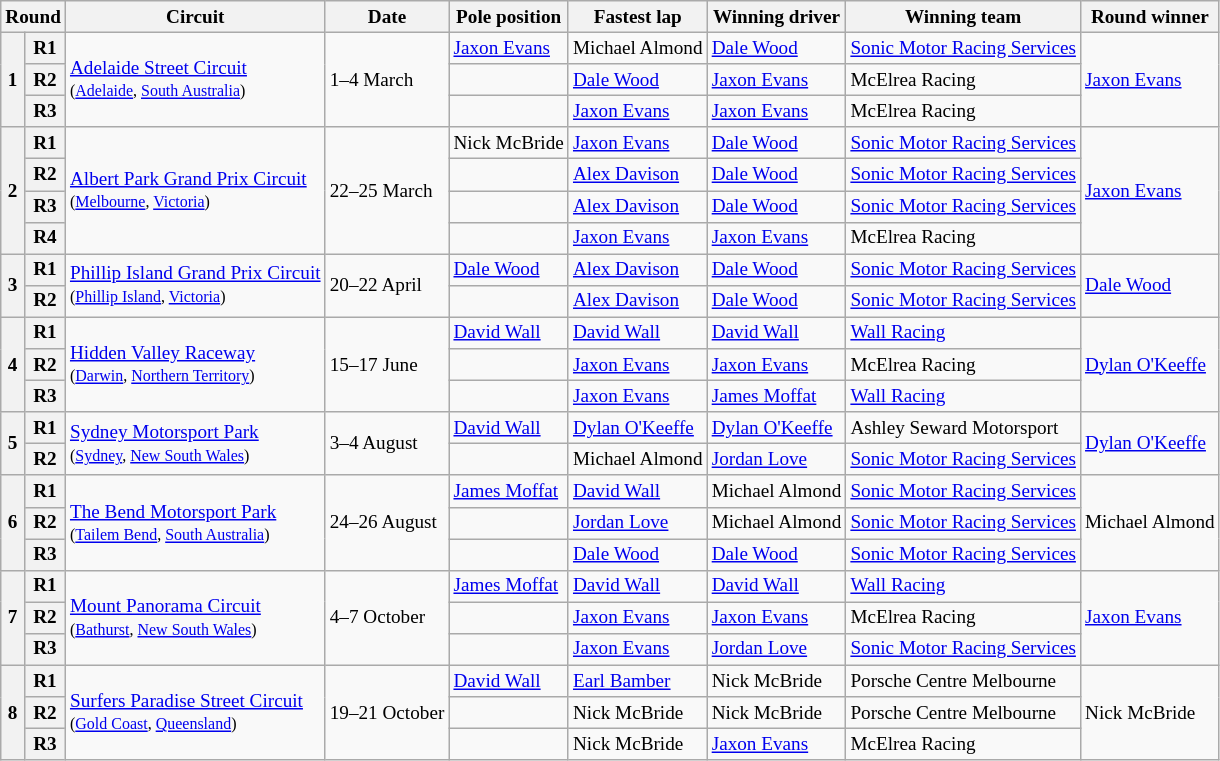<table class="wikitable" style="font-size: 80%">
<tr>
<th colspan="2">Round</th>
<th>Circuit</th>
<th>Date</th>
<th>Pole position</th>
<th>Fastest lap</th>
<th>Winning driver</th>
<th>Winning team</th>
<th>Round winner</th>
</tr>
<tr>
<th rowspan=3>1</th>
<th>R1</th>
<td rowspan=3> <a href='#'>Adelaide Street Circuit</a><br><small>(<a href='#'>Adelaide</a>, <a href='#'>South Australia</a>)</small></td>
<td rowspan=3>1–4 March</td>
<td> <a href='#'>Jaxon Evans</a></td>
<td> Michael Almond</td>
<td> <a href='#'>Dale Wood</a></td>
<td><a href='#'>Sonic Motor Racing Services</a></td>
<td rowspan=3> <a href='#'>Jaxon Evans</a></td>
</tr>
<tr>
<th>R2</th>
<td></td>
<td> <a href='#'>Dale Wood</a></td>
<td> <a href='#'>Jaxon Evans</a></td>
<td>McElrea Racing</td>
</tr>
<tr>
<th>R3</th>
<td></td>
<td> <a href='#'>Jaxon Evans</a></td>
<td> <a href='#'>Jaxon Evans</a></td>
<td>McElrea Racing</td>
</tr>
<tr>
<th rowspan=4>2</th>
<th>R1</th>
<td rowspan=4> <a href='#'>Albert Park Grand Prix Circuit</a><br><small>(<a href='#'>Melbourne</a>, <a href='#'>Victoria</a>)</small></td>
<td rowspan=4>22–25 March</td>
<td> Nick McBride</td>
<td> <a href='#'>Jaxon Evans</a></td>
<td> <a href='#'>Dale Wood</a></td>
<td><a href='#'>Sonic Motor Racing Services</a></td>
<td rowspan=4> <a href='#'>Jaxon Evans</a></td>
</tr>
<tr>
<th>R2</th>
<td></td>
<td> <a href='#'>Alex Davison</a></td>
<td> <a href='#'>Dale Wood</a></td>
<td><a href='#'>Sonic Motor Racing Services</a></td>
</tr>
<tr>
<th>R3</th>
<td></td>
<td> <a href='#'>Alex Davison</a></td>
<td> <a href='#'>Dale Wood</a></td>
<td><a href='#'>Sonic Motor Racing Services</a></td>
</tr>
<tr>
<th>R4</th>
<td></td>
<td> <a href='#'>Jaxon Evans</a></td>
<td> <a href='#'>Jaxon Evans</a></td>
<td>McElrea Racing</td>
</tr>
<tr>
<th rowspan=2>3</th>
<th>R1</th>
<td rowspan=2> <a href='#'>Phillip Island Grand Prix Circuit</a><br><small>(<a href='#'>Phillip Island</a>, <a href='#'>Victoria</a>)</small></td>
<td rowspan=2>20–22 April</td>
<td> <a href='#'>Dale Wood</a></td>
<td> <a href='#'>Alex Davison</a></td>
<td> <a href='#'>Dale Wood</a></td>
<td><a href='#'>Sonic Motor Racing Services</a></td>
<td rowspan=2> <a href='#'>Dale Wood</a></td>
</tr>
<tr>
<th>R2</th>
<td></td>
<td> <a href='#'>Alex Davison</a></td>
<td> <a href='#'>Dale Wood</a></td>
<td><a href='#'>Sonic Motor Racing Services</a></td>
</tr>
<tr>
<th rowspan=3>4</th>
<th>R1</th>
<td rowspan=3> <a href='#'>Hidden Valley Raceway</a><br><small>(<a href='#'>Darwin</a>, <a href='#'>Northern Territory</a>)</small></td>
<td rowspan=3>15–17 June</td>
<td> <a href='#'>David Wall</a></td>
<td> <a href='#'>David Wall</a></td>
<td> <a href='#'>David Wall</a></td>
<td><a href='#'>Wall Racing</a></td>
<td rowspan=3> <a href='#'>Dylan O'Keeffe</a></td>
</tr>
<tr>
<th>R2</th>
<td></td>
<td> <a href='#'>Jaxon Evans</a></td>
<td> <a href='#'>Jaxon Evans</a></td>
<td>McElrea Racing</td>
</tr>
<tr>
<th>R3</th>
<td></td>
<td> <a href='#'>Jaxon Evans</a></td>
<td> <a href='#'>James Moffat</a></td>
<td><a href='#'>Wall Racing</a></td>
</tr>
<tr>
<th rowspan=2>5</th>
<th>R1</th>
<td rowspan=2> <a href='#'>Sydney Motorsport Park</a><br><small>(<a href='#'>Sydney</a>, <a href='#'>New South Wales</a>)</small></td>
<td rowspan=2>3–4 August</td>
<td> <a href='#'>David Wall</a></td>
<td> <a href='#'>Dylan O'Keeffe</a></td>
<td> <a href='#'>Dylan O'Keeffe</a></td>
<td>Ashley Seward Motorsport</td>
<td rowspan=2> <a href='#'>Dylan O'Keeffe</a></td>
</tr>
<tr>
<th>R2</th>
<td></td>
<td> Michael Almond</td>
<td> <a href='#'>Jordan Love</a></td>
<td><a href='#'>Sonic Motor Racing Services</a></td>
</tr>
<tr>
<th rowspan=3>6</th>
<th>R1</th>
<td rowspan=3> <a href='#'>The Bend Motorsport Park</a><br><small>(<a href='#'>Tailem Bend</a>, <a href='#'>South Australia</a>)</small></td>
<td rowspan=3>24–26 August</td>
<td> <a href='#'>James Moffat</a></td>
<td> <a href='#'>David Wall</a></td>
<td> Michael Almond</td>
<td><a href='#'>Sonic Motor Racing Services</a></td>
<td rowspan=3> Michael Almond</td>
</tr>
<tr>
<th>R2</th>
<td></td>
<td> <a href='#'>Jordan Love</a></td>
<td> Michael Almond</td>
<td><a href='#'>Sonic Motor Racing Services</a></td>
</tr>
<tr>
<th>R3</th>
<td></td>
<td> <a href='#'>Dale Wood</a></td>
<td> <a href='#'>Dale Wood</a></td>
<td><a href='#'>Sonic Motor Racing Services</a></td>
</tr>
<tr>
<th rowspan=3>7</th>
<th>R1</th>
<td rowspan=3> <a href='#'>Mount Panorama Circuit</a><br><small>(<a href='#'>Bathurst</a>, <a href='#'>New South Wales</a>)</small></td>
<td rowspan=3>4–7 October</td>
<td> <a href='#'>James Moffat</a></td>
<td> <a href='#'>David Wall</a></td>
<td> <a href='#'>David Wall</a></td>
<td><a href='#'>Wall Racing</a></td>
<td rowspan=3> <a href='#'>Jaxon Evans</a></td>
</tr>
<tr>
<th>R2</th>
<td></td>
<td> <a href='#'>Jaxon Evans</a></td>
<td> <a href='#'>Jaxon Evans</a></td>
<td>McElrea Racing</td>
</tr>
<tr>
<th>R3</th>
<td></td>
<td> <a href='#'>Jaxon Evans</a></td>
<td> <a href='#'>Jordan Love</a></td>
<td><a href='#'>Sonic Motor Racing Services</a></td>
</tr>
<tr>
<th rowspan=3>8</th>
<th>R1</th>
<td rowspan=3> <a href='#'>Surfers Paradise Street Circuit</a><br><small>(<a href='#'>Gold Coast</a>, <a href='#'>Queensland</a>)</small></td>
<td rowspan=3>19–21 October</td>
<td> <a href='#'>David Wall</a></td>
<td> <a href='#'>Earl Bamber</a></td>
<td> Nick McBride</td>
<td>Porsche Centre Melbourne</td>
<td rowspan=3> Nick McBride</td>
</tr>
<tr>
<th>R2</th>
<td></td>
<td> Nick McBride</td>
<td> Nick McBride</td>
<td>Porsche Centre Melbourne</td>
</tr>
<tr>
<th>R3</th>
<td></td>
<td> Nick McBride</td>
<td> <a href='#'>Jaxon Evans</a></td>
<td>McElrea Racing</td>
</tr>
</table>
